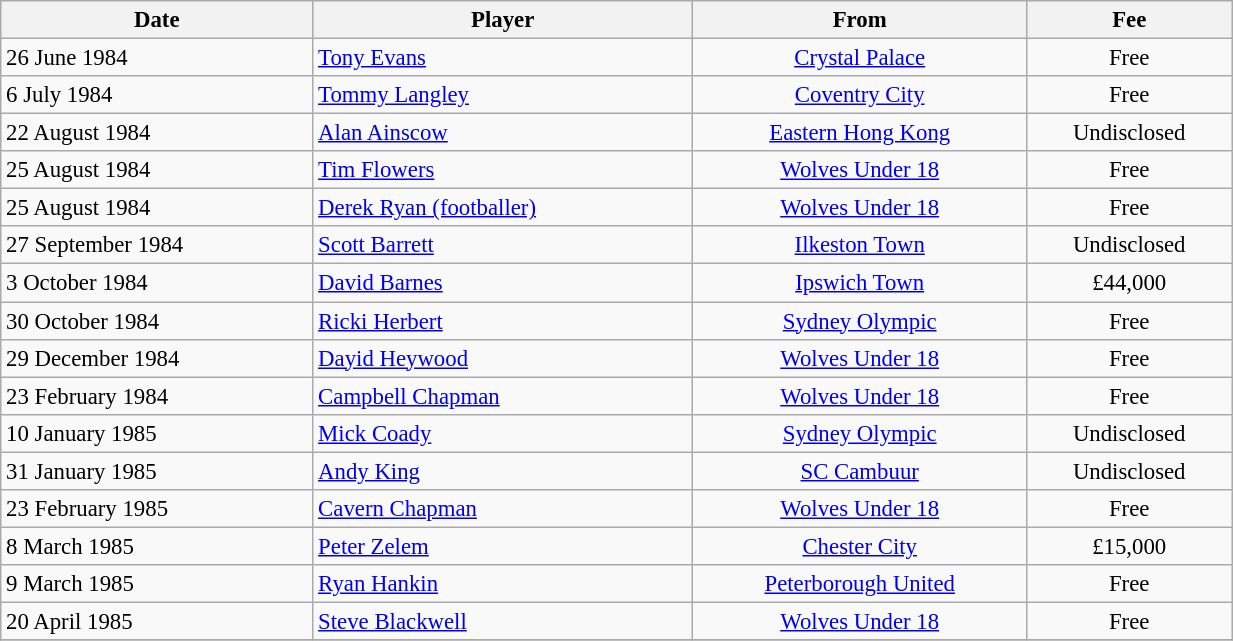<table class="wikitable" style="text-align:center; font-size:95%;width:65%; text-align:left">
<tr>
<th><strong>Date</strong></th>
<th><strong>Player</strong></th>
<th><strong>From</strong></th>
<th><strong>Fee</strong></th>
</tr>
<tr --->
<td>26 June 1984</td>
<td> <a href='#'>Tony Evans</a></td>
<td align="center"><a href='#'>Crystal Palace</a></td>
<td align="center">Free</td>
</tr>
<tr --->
<td>6 July 1984</td>
<td> <a href='#'>Tommy Langley</a></td>
<td align="center"><a href='#'>Coventry City</a></td>
<td align="center">Free</td>
</tr>
<tr --->
<td>22 August 1984</td>
<td> <a href='#'>Alan Ainscow</a></td>
<td align="center"><a href='#'>Eastern Hong Kong</a></td>
<td align="center">Undisclosed</td>
</tr>
<tr --->
<td>25 August 1984</td>
<td> <a href='#'>Tim Flowers</a></td>
<td align="center"><a href='#'>Wolves Under 18</a></td>
<td align="center">Free</td>
</tr>
<tr --->
<td>25 August 1984</td>
<td> <a href='#'>Derek Ryan (footballer)</a></td>
<td align="center"><a href='#'>Wolves Under 18</a></td>
<td align="center">Free</td>
</tr>
<tr --->
<td>27 September 1984</td>
<td> <a href='#'>Scott Barrett</a></td>
<td align="center"><a href='#'>Ilkeston Town</a></td>
<td align="center">Undisclosed</td>
</tr>
<tr --->
<td>3 October 1984</td>
<td> <a href='#'>David Barnes</a></td>
<td align="center"><a href='#'>Ipswich Town</a></td>
<td align="center">£44,000</td>
</tr>
<tr --->
<td>30 October 1984</td>
<td> <a href='#'>Ricki Herbert</a></td>
<td align="center"><a href='#'>Sydney Olympic</a></td>
<td align="center">Free</td>
</tr>
<tr --->
<td>29 December 1984</td>
<td> <a href='#'>Dayid Heywood</a></td>
<td align="center"><a href='#'>Wolves Under 18</a></td>
<td align="center">Free</td>
</tr>
<tr --->
<td>23 February 1984</td>
<td> <a href='#'>Campbell Chapman</a></td>
<td align="center"><a href='#'>Wolves Under 18</a></td>
<td align="center">Free</td>
</tr>
<tr --->
<td>10 January 1985</td>
<td> <a href='#'>Mick Coady</a></td>
<td align="center"><a href='#'>Sydney Olympic</a></td>
<td align="center">Undisclosed</td>
</tr>
<tr --->
<td>31 January 1985</td>
<td> <a href='#'>Andy King</a></td>
<td align="center"><a href='#'>SC Cambuur</a></td>
<td align="center">Undisclosed</td>
</tr>
<tr --->
<td>23 February 1985</td>
<td> <a href='#'>Cavern Chapman</a></td>
<td align="center"><a href='#'>Wolves Under 18</a></td>
<td align="center">Free</td>
</tr>
<tr --->
<td>8 March 1985</td>
<td> <a href='#'>Peter Zelem</a></td>
<td align="center"><a href='#'>Chester City</a></td>
<td align="center">£15,000</td>
</tr>
<tr --->
<td>9 March 1985</td>
<td> <a href='#'>Ryan Hankin</a></td>
<td align="center"><a href='#'>Peterborough United</a></td>
<td align="center">Free</td>
</tr>
<tr --->
<td>20 April 1985</td>
<td> <a href='#'>Steve Blackwell</a></td>
<td align="center"><a href='#'>Wolves Under 18</a></td>
<td align="center">Free</td>
</tr>
<tr --->
</tr>
</table>
